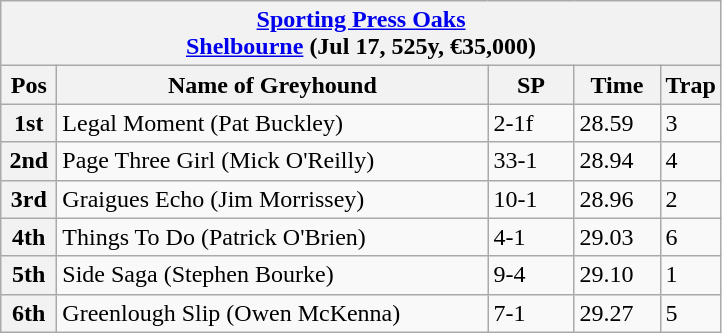<table class="wikitable">
<tr>
<th colspan="6"><a href='#'>Sporting Press Oaks</a><br> <a href='#'>Shelbourne</a> (Jul 17, 525y, €35,000)</th>
</tr>
<tr>
<th width=30>Pos</th>
<th width=280>Name of Greyhound</th>
<th width=50>SP</th>
<th width=50>Time</th>
<th width=30>Trap</th>
</tr>
<tr>
<th>1st</th>
<td>Legal Moment (Pat Buckley)</td>
<td>2-1f</td>
<td>28.59</td>
<td>3</td>
</tr>
<tr>
<th>2nd</th>
<td>Page Three Girl (Mick O'Reilly)</td>
<td>33-1</td>
<td>28.94</td>
<td>4</td>
</tr>
<tr>
<th>3rd</th>
<td>Graigues Echo (Jim Morrissey)</td>
<td>10-1</td>
<td>28.96</td>
<td>2</td>
</tr>
<tr>
<th>4th</th>
<td>Things To Do (Patrick O'Brien)</td>
<td>4-1</td>
<td>29.03</td>
<td>6</td>
</tr>
<tr>
<th>5th</th>
<td>Side Saga (Stephen Bourke)</td>
<td>9-4</td>
<td>29.10</td>
<td>1</td>
</tr>
<tr>
<th>6th</th>
<td>Greenlough Slip (Owen McKenna)</td>
<td>7-1</td>
<td>29.27</td>
<td>5</td>
</tr>
</table>
